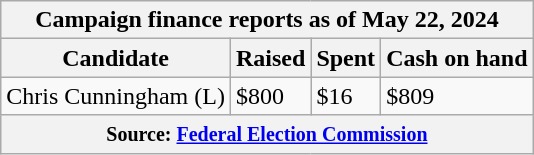<table class="wikitable sortable">
<tr>
<th colspan=4>Campaign finance reports as of May 22, 2024</th>
</tr>
<tr style="text-align:center;">
<th>Candidate</th>
<th>Raised</th>
<th>Spent</th>
<th>Cash on hand</th>
</tr>
<tr>
<td>Chris Cunningham (L)</td>
<td>$800</td>
<td>$16</td>
<td>$809</td>
</tr>
<tr>
<th colspan="4"><small>Source: <a href='#'>Federal Election Commission</a></small></th>
</tr>
</table>
